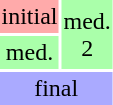<table>
<tr align=center>
<td style="width:30px; background:#faa; height:20px;">initial</td>
<td style="background:#afa; width:30px;" rowspan="2">med.<br>2</td>
</tr>
<tr align=center>
<td style="background:#afa; height:20px;">med.</td>
</tr>
<tr align=center>
<td style="background:#aaf; height:20px;" colspan="2">final</td>
</tr>
</table>
